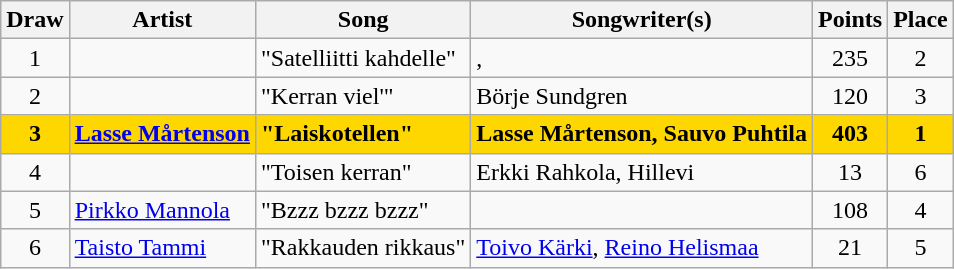<table class="sortable wikitable" style="margin: 1em auto 1em auto">
<tr>
<th>Draw</th>
<th>Artist</th>
<th>Song</th>
<th>Songwriter(s)</th>
<th>Points</th>
<th>Place</th>
</tr>
<tr>
<td align="center">1</td>
<td></td>
<td>"Satelliitti kahdelle"</td>
<td>, </td>
<td align="center">235</td>
<td align="center">2</td>
</tr>
<tr>
<td align="center">2</td>
<td></td>
<td>"Kerran viel'"</td>
<td>Börje Sundgren</td>
<td align="center">120</td>
<td align="center">3</td>
</tr>
<tr bgcolor="#FFD700">
<td align="center"><strong>3</strong></td>
<td><strong><a href='#'>Lasse Mårtenson</a></strong></td>
<td><strong>"Laiskotellen"</strong></td>
<td><strong>Lasse Mårtenson, Sauvo Puhtila</strong></td>
<td align="center"><strong>403</strong></td>
<td align="center"><strong>1</strong></td>
</tr>
<tr>
<td align="center">4</td>
<td></td>
<td>"Toisen kerran"</td>
<td>Erkki Rahkola, Hillevi</td>
<td align="center">13</td>
<td align="center">6</td>
</tr>
<tr>
<td align="center">5</td>
<td><a href='#'>Pirkko Mannola</a></td>
<td>"Bzzz bzzz bzzz"</td>
<td></td>
<td align="center">108</td>
<td align="center">4</td>
</tr>
<tr>
<td align="center">6</td>
<td><a href='#'>Taisto Tammi</a></td>
<td>"Rakkauden rikkaus"</td>
<td><a href='#'>Toivo Kärki</a>, <a href='#'>Reino Helismaa</a></td>
<td align="center">21</td>
<td align="center">5</td>
</tr>
</table>
